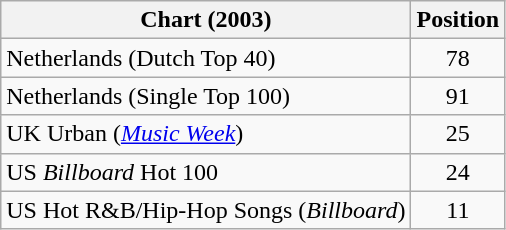<table class="wikitable sortable">
<tr>
<th>Chart (2003)</th>
<th>Position</th>
</tr>
<tr>
<td>Netherlands (Dutch Top 40)</td>
<td align="center">78</td>
</tr>
<tr>
<td>Netherlands (Single Top 100)</td>
<td align="center">91</td>
</tr>
<tr>
<td>UK Urban (<em><a href='#'>Music Week</a></em>)</td>
<td align="center">25</td>
</tr>
<tr>
<td>US <em>Billboard</em> Hot 100</td>
<td align="center">24</td>
</tr>
<tr>
<td>US Hot R&B/Hip-Hop Songs (<em>Billboard</em>)</td>
<td align="center">11</td>
</tr>
</table>
